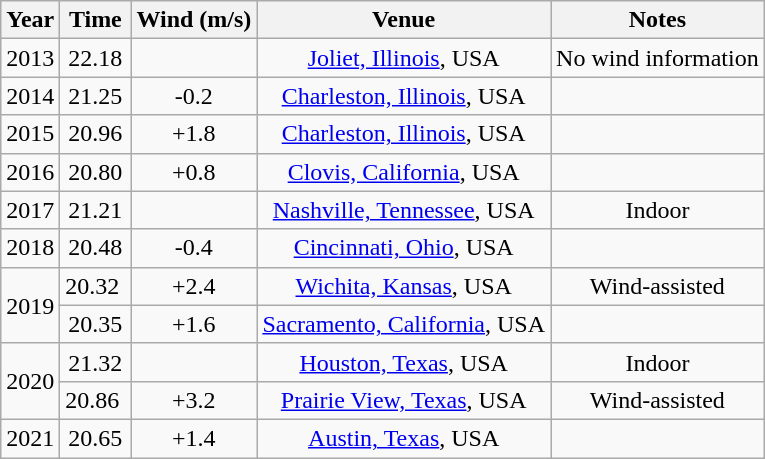<table class="wikitable sortable" style=text-align:center>
<tr>
<th>Year</th>
<th>Time</th>
<th>Wind (m/s)</th>
<th>Venue</th>
<th>Notes</th>
</tr>
<tr>
<td>2013</td>
<td>22.18</td>
<td></td>
<td><a href='#'>Joliet, Illinois</a>, USA</td>
<td>No wind information</td>
</tr>
<tr>
<td>2014</td>
<td>21.25</td>
<td>-0.2</td>
<td><a href='#'>Charleston, Illinois</a>, USA</td>
<td></td>
</tr>
<tr>
<td>2015</td>
<td>20.96</td>
<td>+1.8</td>
<td><a href='#'>Charleston, Illinois</a>, USA</td>
<td></td>
</tr>
<tr>
<td>2016</td>
<td>20.80</td>
<td>+0.8</td>
<td><a href='#'>Clovis, California</a>, USA</td>
<td></td>
</tr>
<tr>
<td>2017</td>
<td>21.21</td>
<td></td>
<td><a href='#'>Nashville, Tennessee</a>, USA</td>
<td>Indoor</td>
</tr>
<tr>
<td>2018</td>
<td>20.48</td>
<td>-0.4</td>
<td><a href='#'>Cincinnati, Ohio</a>, USA</td>
<td></td>
</tr>
<tr>
<td rowspan=2>2019</td>
<td>20.32 </td>
<td>+2.4</td>
<td><a href='#'>Wichita, Kansas</a>, USA</td>
<td>Wind-assisted</td>
</tr>
<tr>
<td>20.35</td>
<td>+1.6</td>
<td><a href='#'>Sacramento, California</a>, USA</td>
<td></td>
</tr>
<tr>
<td rowspan=2>2020</td>
<td>21.32</td>
<td></td>
<td><a href='#'>Houston, Texas</a>, USA</td>
<td>Indoor</td>
</tr>
<tr>
<td>20.86 </td>
<td>+3.2</td>
<td><a href='#'>Prairie View, Texas</a>, USA</td>
<td>Wind-assisted</td>
</tr>
<tr>
<td>2021</td>
<td>20.65</td>
<td>+1.4</td>
<td><a href='#'>Austin, Texas</a>, USA</td>
<td></td>
</tr>
</table>
